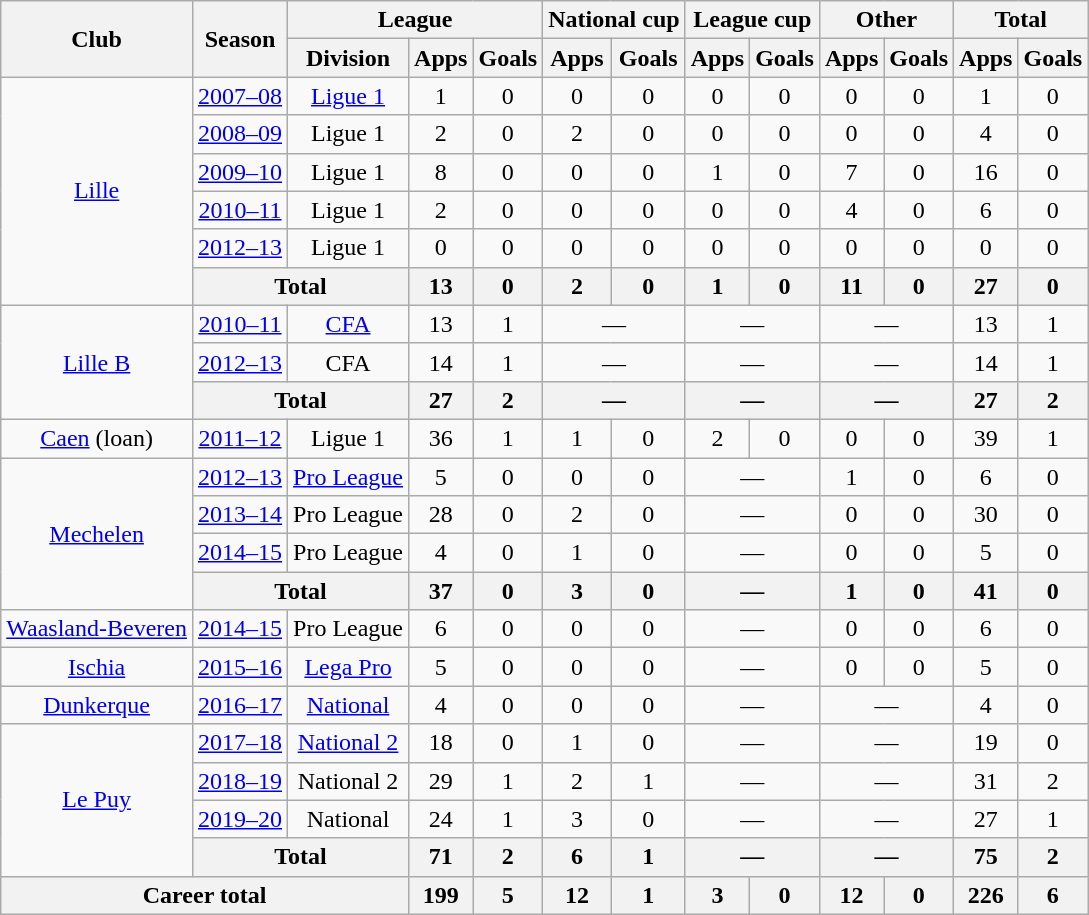<table class="wikitable" style="text-align:center">
<tr>
<th rowspan="2">Club</th>
<th rowspan="2">Season</th>
<th colspan="3">League</th>
<th colspan="2">National cup</th>
<th colspan="2">League cup</th>
<th colspan="2">Other</th>
<th colspan="2">Total</th>
</tr>
<tr>
<th>Division</th>
<th>Apps</th>
<th>Goals</th>
<th>Apps</th>
<th>Goals</th>
<th>Apps</th>
<th>Goals</th>
<th>Apps</th>
<th>Goals</th>
<th>Apps</th>
<th>Goals</th>
</tr>
<tr>
<td rowspan="6"><a href='#'>Lille</a></td>
<td><a href='#'>2007–08</a></td>
<td><a href='#'>Ligue 1</a></td>
<td>1</td>
<td>0</td>
<td>0</td>
<td>0</td>
<td>0</td>
<td>0</td>
<td>0</td>
<td>0</td>
<td>1</td>
<td>0</td>
</tr>
<tr>
<td><a href='#'>2008–09</a></td>
<td>Ligue 1</td>
<td>2</td>
<td>0</td>
<td>2</td>
<td>0</td>
<td>0</td>
<td>0</td>
<td>0</td>
<td>0</td>
<td>4</td>
<td>0</td>
</tr>
<tr>
<td><a href='#'>2009–10</a></td>
<td>Ligue 1</td>
<td>8</td>
<td>0</td>
<td>0</td>
<td>0</td>
<td>1</td>
<td>0</td>
<td>7</td>
<td>0</td>
<td>16</td>
<td>0</td>
</tr>
<tr>
<td><a href='#'>2010–11</a></td>
<td>Ligue 1</td>
<td>2</td>
<td>0</td>
<td>0</td>
<td>0</td>
<td>0</td>
<td>0</td>
<td>4</td>
<td>0</td>
<td>6</td>
<td>0</td>
</tr>
<tr>
<td><a href='#'>2012–13</a></td>
<td>Ligue 1</td>
<td>0</td>
<td>0</td>
<td>0</td>
<td>0</td>
<td>0</td>
<td>0</td>
<td>0</td>
<td>0</td>
<td>0</td>
<td>0</td>
</tr>
<tr>
<th colspan="2">Total</th>
<th>13</th>
<th>0</th>
<th>2</th>
<th>0</th>
<th>1</th>
<th>0</th>
<th>11</th>
<th>0</th>
<th>27</th>
<th>0</th>
</tr>
<tr>
<td rowspan="3"><a href='#'>Lille B</a></td>
<td><a href='#'>2010–11</a></td>
<td><a href='#'>CFA</a></td>
<td>13</td>
<td>1</td>
<td colspan="2">—</td>
<td colspan="2">—</td>
<td colspan="2">—</td>
<td>13</td>
<td>1</td>
</tr>
<tr>
<td><a href='#'>2012–13</a></td>
<td>CFA</td>
<td>14</td>
<td>1</td>
<td colspan="2">—</td>
<td colspan="2">—</td>
<td colspan="2">—</td>
<td>14</td>
<td>1</td>
</tr>
<tr>
<th colspan="2">Total</th>
<th>27</th>
<th>2</th>
<th colspan="2">—</th>
<th colspan="2">—</th>
<th colspan="2">—</th>
<th>27</th>
<th>2</th>
</tr>
<tr>
<td><a href='#'>Caen</a> (loan)</td>
<td><a href='#'>2011–12</a></td>
<td>Ligue 1</td>
<td>36</td>
<td>1</td>
<td>1</td>
<td>0</td>
<td>2</td>
<td>0</td>
<td>0</td>
<td>0</td>
<td>39</td>
<td>1</td>
</tr>
<tr>
<td rowspan="4"><a href='#'>Mechelen</a></td>
<td><a href='#'>2012–13</a></td>
<td><a href='#'>Pro League</a></td>
<td>5</td>
<td>0</td>
<td>0</td>
<td>0</td>
<td colspan="2">—</td>
<td>1</td>
<td>0</td>
<td>6</td>
<td>0</td>
</tr>
<tr>
<td><a href='#'>2013–14</a></td>
<td>Pro League</td>
<td>28</td>
<td>0</td>
<td>2</td>
<td>0</td>
<td colspan="2">—</td>
<td>0</td>
<td>0</td>
<td>30</td>
<td>0</td>
</tr>
<tr>
<td><a href='#'>2014–15</a></td>
<td>Pro League</td>
<td>4</td>
<td>0</td>
<td>1</td>
<td>0</td>
<td colspan="2">—</td>
<td>0</td>
<td>0</td>
<td>5</td>
<td>0</td>
</tr>
<tr>
<th colspan="2">Total</th>
<th>37</th>
<th>0</th>
<th>3</th>
<th>0</th>
<th colspan="2">—</th>
<th>1</th>
<th>0</th>
<th>41</th>
<th>0</th>
</tr>
<tr>
<td><a href='#'>Waasland-Beveren</a></td>
<td><a href='#'>2014–15</a></td>
<td>Pro League</td>
<td>6</td>
<td>0</td>
<td>0</td>
<td>0</td>
<td colspan="2">—</td>
<td>0</td>
<td>0</td>
<td>6</td>
<td>0</td>
</tr>
<tr>
<td><a href='#'>Ischia</a></td>
<td><a href='#'>2015–16</a></td>
<td><a href='#'>Lega Pro</a></td>
<td>5</td>
<td>0</td>
<td>0</td>
<td>0</td>
<td colspan="2">—</td>
<td>0</td>
<td>0</td>
<td>5</td>
<td>0</td>
</tr>
<tr>
<td><a href='#'>Dunkerque</a></td>
<td><a href='#'>2016–17</a></td>
<td><a href='#'>National</a></td>
<td>4</td>
<td>0</td>
<td>0</td>
<td>0</td>
<td colspan="2">—</td>
<td colspan="2">—</td>
<td>4</td>
<td>0</td>
</tr>
<tr>
<td rowspan="4"><a href='#'>Le Puy</a></td>
<td><a href='#'>2017–18</a></td>
<td><a href='#'>National 2</a></td>
<td>18</td>
<td>0</td>
<td>1</td>
<td>0</td>
<td colspan="2">—</td>
<td colspan="2">—</td>
<td>19</td>
<td>0</td>
</tr>
<tr>
<td><a href='#'>2018–19</a></td>
<td>National 2</td>
<td>29</td>
<td>1</td>
<td>2</td>
<td>1</td>
<td colspan="2">—</td>
<td colspan="2">—</td>
<td>31</td>
<td>2</td>
</tr>
<tr>
<td><a href='#'>2019–20</a></td>
<td>National</td>
<td>24</td>
<td>1</td>
<td>3</td>
<td>0</td>
<td colspan="2">—</td>
<td colspan="2">—</td>
<td>27</td>
<td>1</td>
</tr>
<tr>
<th colspan="2">Total</th>
<th>71</th>
<th>2</th>
<th>6</th>
<th>1</th>
<th colspan="2">—</th>
<th colspan="2">—</th>
<th>75</th>
<th>2</th>
</tr>
<tr>
<th colspan="3">Career total</th>
<th>199</th>
<th>5</th>
<th>12</th>
<th>1</th>
<th>3</th>
<th>0</th>
<th>12</th>
<th>0</th>
<th>226</th>
<th>6</th>
</tr>
</table>
